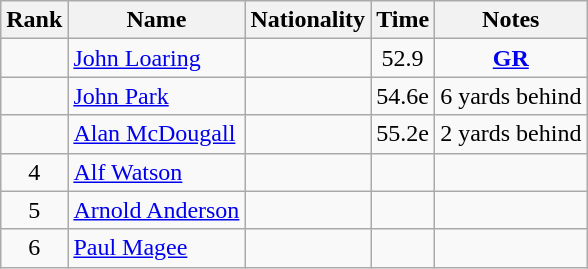<table class="wikitable sortable" style=" text-align:center">
<tr>
<th>Rank</th>
<th>Name</th>
<th>Nationality</th>
<th>Time</th>
<th>Notes</th>
</tr>
<tr>
<td></td>
<td align=left><a href='#'>John Loaring</a></td>
<td align=left></td>
<td>52.9</td>
<td><strong><a href='#'>GR</a></strong></td>
</tr>
<tr>
<td></td>
<td align=left><a href='#'>John Park</a></td>
<td align=left></td>
<td>54.6e</td>
<td>6 yards behind</td>
</tr>
<tr>
<td></td>
<td align=left><a href='#'>Alan McDougall</a></td>
<td align=left></td>
<td>55.2e</td>
<td>2 yards behind</td>
</tr>
<tr>
<td>4</td>
<td align=left><a href='#'>Alf Watson</a></td>
<td align=left></td>
<td></td>
<td></td>
</tr>
<tr>
<td>5</td>
<td align=left><a href='#'>Arnold Anderson</a></td>
<td align=left></td>
<td></td>
<td></td>
</tr>
<tr>
<td>6</td>
<td align=left><a href='#'>Paul Magee</a></td>
<td align=left></td>
<td></td>
<td></td>
</tr>
</table>
